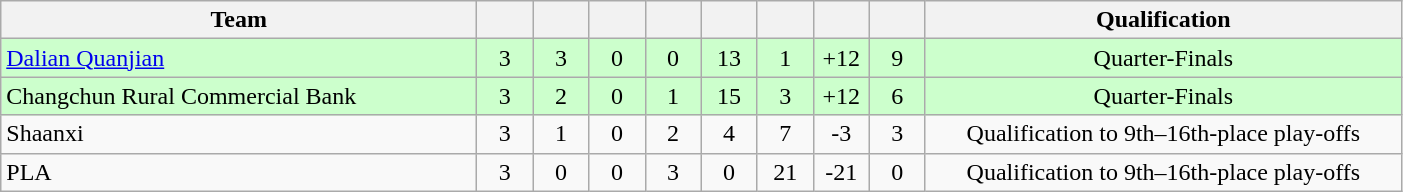<table class="wikitable" style="text-align:center;">
<tr>
<th width=310>Team</th>
<th width=30></th>
<th width=30></th>
<th width=30></th>
<th width=30></th>
<th width=30></th>
<th width=30></th>
<th width=30></th>
<th width=30></th>
<th width=310>Qualification</th>
</tr>
<tr bgcolor="#ccffcc">
<td align="left"><a href='#'>Dalian Quanjian</a></td>
<td>3</td>
<td>3</td>
<td>0</td>
<td>0</td>
<td>13</td>
<td>1</td>
<td>+12</td>
<td>9</td>
<td>Quarter-Finals</td>
</tr>
<tr bgcolor="#ccffcc">
<td align="left">Changchun Rural Commercial Bank</td>
<td>3</td>
<td>2</td>
<td>0</td>
<td>1</td>
<td>15</td>
<td>3</td>
<td>+12</td>
<td>6</td>
<td>Quarter-Finals</td>
</tr>
<tr bgcolor=>
<td align="left">Shaanxi</td>
<td>3</td>
<td>1</td>
<td>0</td>
<td>2</td>
<td>4</td>
<td>7</td>
<td>-3</td>
<td>3</td>
<td>Qualification to 9th–16th-place play-offs</td>
</tr>
<tr bgcolor=>
<td align="left">PLA</td>
<td>3</td>
<td>0</td>
<td>0</td>
<td>3</td>
<td>0</td>
<td>21</td>
<td>-21</td>
<td>0</td>
<td>Qualification to 9th–16th-place play-offs</td>
</tr>
</table>
